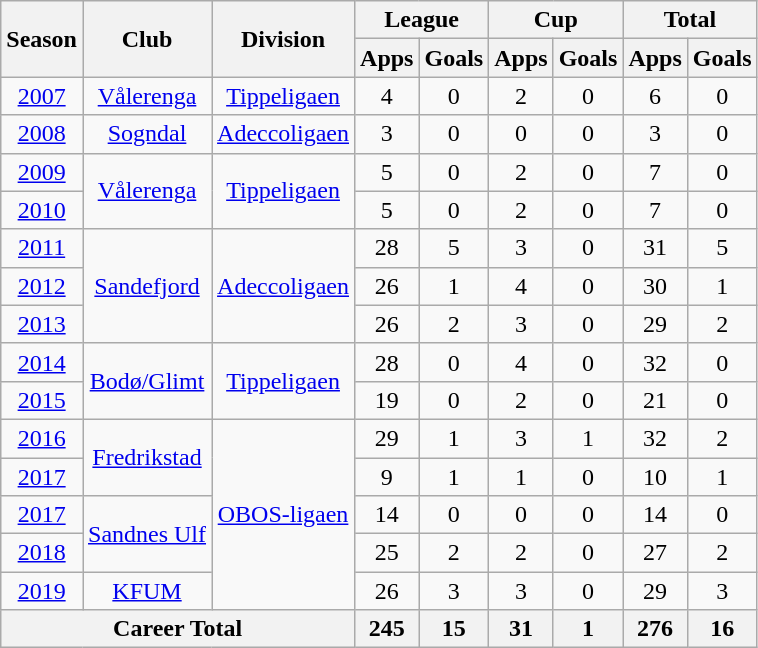<table class="wikitable" style="text-align: center;">
<tr>
<th rowspan="2">Season</th>
<th rowspan="2">Club</th>
<th rowspan="2">Division</th>
<th colspan="2">League</th>
<th colspan="2">Cup</th>
<th colspan="2">Total</th>
</tr>
<tr>
<th>Apps</th>
<th>Goals</th>
<th>Apps</th>
<th>Goals</th>
<th>Apps</th>
<th>Goals</th>
</tr>
<tr>
<td><a href='#'>2007</a></td>
<td><a href='#'>Vålerenga</a></td>
<td><a href='#'>Tippeligaen</a></td>
<td>4</td>
<td>0</td>
<td>2</td>
<td>0</td>
<td>6</td>
<td>0</td>
</tr>
<tr>
<td><a href='#'>2008</a></td>
<td><a href='#'>Sogndal</a></td>
<td><a href='#'>Adeccoligaen</a></td>
<td>3</td>
<td>0</td>
<td>0</td>
<td>0</td>
<td>3</td>
<td>0</td>
</tr>
<tr>
<td><a href='#'>2009</a></td>
<td rowspan="2"><a href='#'>Vålerenga</a></td>
<td rowspan="2"><a href='#'>Tippeligaen</a></td>
<td>5</td>
<td>0</td>
<td>2</td>
<td>0</td>
<td>7</td>
<td>0</td>
</tr>
<tr>
<td><a href='#'>2010</a></td>
<td>5</td>
<td>0</td>
<td>2</td>
<td>0</td>
<td>7</td>
<td>0</td>
</tr>
<tr>
<td><a href='#'>2011</a></td>
<td rowspan="3"><a href='#'>Sandefjord</a></td>
<td rowspan="3"><a href='#'>Adeccoligaen</a></td>
<td>28</td>
<td>5</td>
<td>3</td>
<td>0</td>
<td>31</td>
<td>5</td>
</tr>
<tr>
<td><a href='#'>2012</a></td>
<td>26</td>
<td>1</td>
<td>4</td>
<td>0</td>
<td>30</td>
<td>1</td>
</tr>
<tr>
<td><a href='#'>2013</a></td>
<td>26</td>
<td>2</td>
<td>3</td>
<td>0</td>
<td>29</td>
<td>2</td>
</tr>
<tr>
<td><a href='#'>2014</a></td>
<td rowspan="2"><a href='#'>Bodø/Glimt</a></td>
<td rowspan="2"><a href='#'>Tippeligaen</a></td>
<td>28</td>
<td>0</td>
<td>4</td>
<td>0</td>
<td>32</td>
<td>0</td>
</tr>
<tr>
<td><a href='#'>2015</a></td>
<td>19</td>
<td>0</td>
<td>2</td>
<td>0</td>
<td>21</td>
<td>0</td>
</tr>
<tr>
<td><a href='#'>2016</a></td>
<td rowspan="2"><a href='#'>Fredrikstad</a></td>
<td rowspan="5"><a href='#'>OBOS-ligaen</a></td>
<td>29</td>
<td>1</td>
<td>3</td>
<td>1</td>
<td>32</td>
<td>2</td>
</tr>
<tr>
<td><a href='#'>2017</a></td>
<td>9</td>
<td>1</td>
<td>1</td>
<td>0</td>
<td>10</td>
<td>1</td>
</tr>
<tr>
<td><a href='#'>2017</a></td>
<td rowspan="2"><a href='#'>Sandnes Ulf</a></td>
<td>14</td>
<td>0</td>
<td>0</td>
<td>0</td>
<td>14</td>
<td>0</td>
</tr>
<tr>
<td><a href='#'>2018</a></td>
<td>25</td>
<td>2</td>
<td>2</td>
<td>0</td>
<td>27</td>
<td>2</td>
</tr>
<tr>
<td><a href='#'>2019</a></td>
<td><a href='#'>KFUM</a></td>
<td>26</td>
<td>3</td>
<td>3</td>
<td>0</td>
<td>29</td>
<td>3</td>
</tr>
<tr>
<th colspan="3">Career Total</th>
<th>245</th>
<th>15</th>
<th>31</th>
<th>1</th>
<th>276</th>
<th>16</th>
</tr>
</table>
